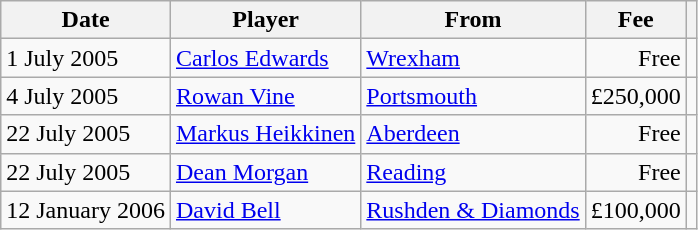<table class="wikitable">
<tr>
<th>Date</th>
<th>Player</th>
<th>From</th>
<th>Fee</th>
<th></th>
</tr>
<tr>
<td>1 July 2005</td>
<td> <a href='#'>Carlos Edwards</a></td>
<td><a href='#'>Wrexham</a></td>
<td align="right">Free</td>
<td align="center"></td>
</tr>
<tr>
<td>4 July 2005</td>
<td> <a href='#'>Rowan Vine</a></td>
<td><a href='#'>Portsmouth</a></td>
<td align="right">£250,000</td>
<td align="center"></td>
</tr>
<tr>
<td>22 July 2005</td>
<td> <a href='#'>Markus Heikkinen</a></td>
<td><a href='#'>Aberdeen</a></td>
<td align="right">Free</td>
<td align="center"></td>
</tr>
<tr>
<td>22 July 2005</td>
<td> <a href='#'>Dean Morgan</a></td>
<td><a href='#'>Reading</a></td>
<td align="right">Free</td>
<td align="center"></td>
</tr>
<tr>
<td>12 January 2006</td>
<td> <a href='#'>David Bell</a></td>
<td><a href='#'>Rushden & Diamonds</a></td>
<td align="right">£100,000</td>
<td align="center"></td>
</tr>
</table>
